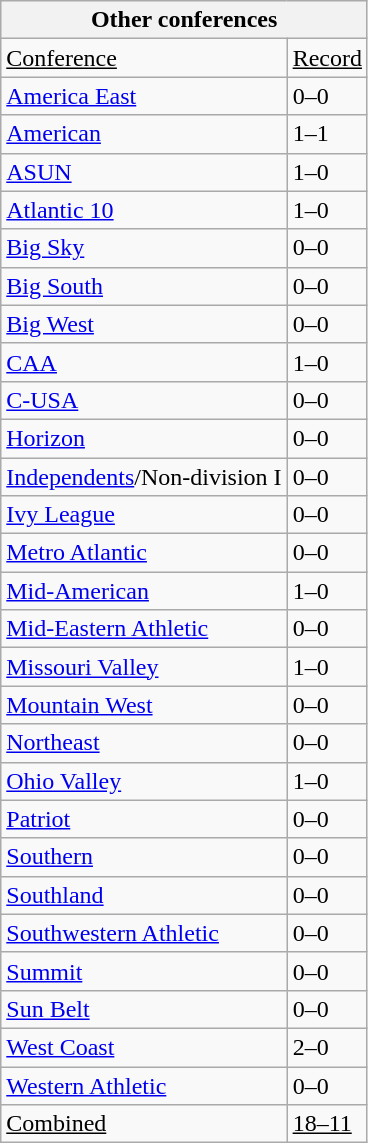<table class="wikitable">
<tr>
<th colspan="2">Other conferences</th>
</tr>
<tr>
<td><u>Conference</u></td>
<td><u>Record</u></td>
</tr>
<tr>
<td><a href='#'>America East</a></td>
<td>0–0</td>
</tr>
<tr>
<td><a href='#'>American</a></td>
<td>1–1</td>
</tr>
<tr>
<td><a href='#'>ASUN</a></td>
<td>1–0</td>
</tr>
<tr>
<td><a href='#'>Atlantic 10</a></td>
<td>1–0</td>
</tr>
<tr>
<td><a href='#'>Big Sky</a></td>
<td>0–0</td>
</tr>
<tr>
<td><a href='#'>Big South</a></td>
<td>0–0</td>
</tr>
<tr>
<td><a href='#'>Big West</a></td>
<td>0–0</td>
</tr>
<tr>
<td><a href='#'>CAA</a></td>
<td>1–0</td>
</tr>
<tr>
<td><a href='#'>C-USA</a></td>
<td>0–0</td>
</tr>
<tr>
<td><a href='#'>Horizon</a></td>
<td>0–0</td>
</tr>
<tr>
<td><a href='#'>Independents</a>/Non-division I</td>
<td>0–0</td>
</tr>
<tr>
<td><a href='#'>Ivy League</a></td>
<td>0–0</td>
</tr>
<tr>
<td><a href='#'>Metro Atlantic</a></td>
<td>0–0</td>
</tr>
<tr>
<td><a href='#'>Mid-American</a></td>
<td>1–0</td>
</tr>
<tr>
<td><a href='#'>Mid-Eastern Athletic</a></td>
<td>0–0</td>
</tr>
<tr>
<td><a href='#'>Missouri Valley</a></td>
<td>1–0</td>
</tr>
<tr>
<td><a href='#'>Mountain West</a></td>
<td>0–0</td>
</tr>
<tr>
<td><a href='#'>Northeast</a></td>
<td>0–0</td>
</tr>
<tr>
<td><a href='#'>Ohio Valley</a></td>
<td>1–0</td>
</tr>
<tr>
<td><a href='#'>Patriot</a></td>
<td>0–0</td>
</tr>
<tr>
<td><a href='#'>Southern</a></td>
<td>0–0</td>
</tr>
<tr>
<td><a href='#'>Southland</a></td>
<td>0–0</td>
</tr>
<tr>
<td><a href='#'>Southwestern Athletic</a></td>
<td>0–0</td>
</tr>
<tr>
<td><a href='#'>Summit</a></td>
<td>0–0</td>
</tr>
<tr>
<td><a href='#'>Sun Belt</a></td>
<td>0–0</td>
</tr>
<tr>
<td><a href='#'>West Coast</a></td>
<td>2–0</td>
</tr>
<tr>
<td><a href='#'>Western Athletic</a></td>
<td>0–0</td>
</tr>
<tr>
<td><u>Combined</u></td>
<td><u>18–11</u></td>
</tr>
</table>
